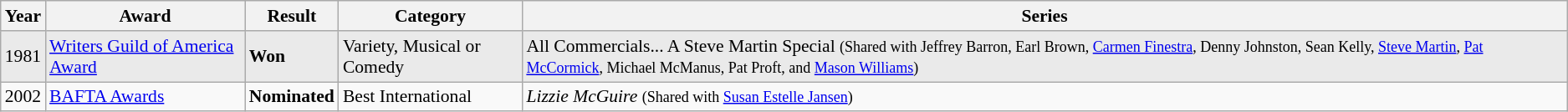<table class="wikitable" style="font-size: 90%;">
<tr>
<th>Year</th>
<th>Award</th>
<th>Result</th>
<th>Category</th>
<th>Series</th>
</tr>
<tr style="background-color: #EAEAEA;">
<td>1981</td>
<td><a href='#'>Writers Guild of America Award</a></td>
<td><strong>Won</strong></td>
<td>Variety, Musical or Comedy</td>
<td>All Commercials... A Steve Martin Special <small>(Shared with Jeffrey Barron, Earl Brown, <a href='#'>Carmen Finestra</a>, Denny Johnston, Sean Kelly, <a href='#'>Steve Martin</a>, <a href='#'>Pat McCormick</a>, Michael McManus, Pat Proft, and <a href='#'>Mason Williams</a>)</small></td>
</tr>
<tr>
<td>2002</td>
<td><a href='#'>BAFTA Awards</a></td>
<td><strong>Nominated</strong></td>
<td>Best International</td>
<td><em>Lizzie McGuire</em> <small>(Shared with <a href='#'>Susan Estelle Jansen</a>)</small></td>
</tr>
</table>
